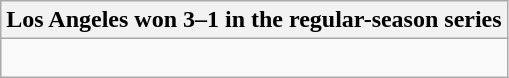<table class="wikitable collapsible collapsed">
<tr>
<th>Los Angeles won 3–1 in the regular-season series</th>
</tr>
<tr>
<td><br>


</td>
</tr>
</table>
